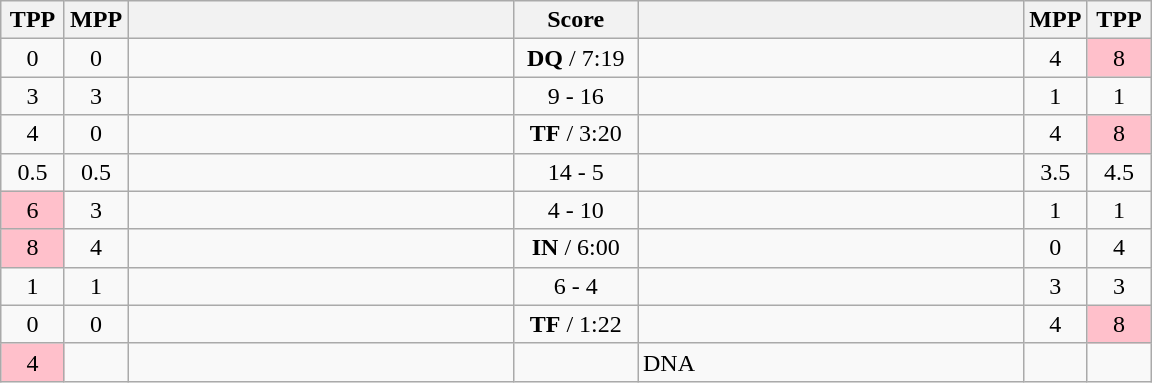<table class="wikitable" style="text-align: center;" |>
<tr>
<th width="35">TPP</th>
<th width="35">MPP</th>
<th width="250"></th>
<th width="75">Score</th>
<th width="250"></th>
<th width="35">MPP</th>
<th width="35">TPP</th>
</tr>
<tr>
<td>0</td>
<td>0</td>
<td style="text-align:left;"><strong></strong></td>
<td><strong>DQ</strong> / 7:19</td>
<td style="text-align:left;"></td>
<td>4</td>
<td bgcolor=pink>8</td>
</tr>
<tr>
<td>3</td>
<td>3</td>
<td style="text-align:left;"></td>
<td>9 - 16</td>
<td style="text-align:left;"><strong></strong></td>
<td>1</td>
<td>1</td>
</tr>
<tr>
<td>4</td>
<td>0</td>
<td style="text-align:left;"><strong></strong></td>
<td><strong>TF</strong> / 3:20</td>
<td style="text-align:left;"></td>
<td>4</td>
<td bgcolor=pink>8</td>
</tr>
<tr>
<td>0.5</td>
<td>0.5</td>
<td style="text-align:left;"><strong></strong></td>
<td>14 - 5</td>
<td style="text-align:left;"></td>
<td>3.5</td>
<td>4.5</td>
</tr>
<tr>
<td bgcolor=pink>6</td>
<td>3</td>
<td style="text-align:left;"></td>
<td>4 - 10</td>
<td style="text-align:left;"><strong></strong></td>
<td>1</td>
<td>1</td>
</tr>
<tr>
<td bgcolor=pink>8</td>
<td>4</td>
<td style="text-align:left;"></td>
<td><strong>IN</strong> / 6:00</td>
<td style="text-align:left;"><strong></strong></td>
<td>0</td>
<td>4</td>
</tr>
<tr>
<td>1</td>
<td>1</td>
<td style="text-align:left;"><strong></strong></td>
<td>6 - 4</td>
<td style="text-align:left;"></td>
<td>3</td>
<td>3</td>
</tr>
<tr>
<td>0</td>
<td>0</td>
<td style="text-align:left;"><strong></strong></td>
<td><strong>TF</strong> / 1:22</td>
<td style="text-align:left;"></td>
<td>4</td>
<td bgcolor=pink>8</td>
</tr>
<tr>
<td bgcolor=pink>4</td>
<td></td>
<td style="text-align:left;"></td>
<td></td>
<td style="text-align:left;">DNA</td>
<td></td>
<td></td>
</tr>
</table>
